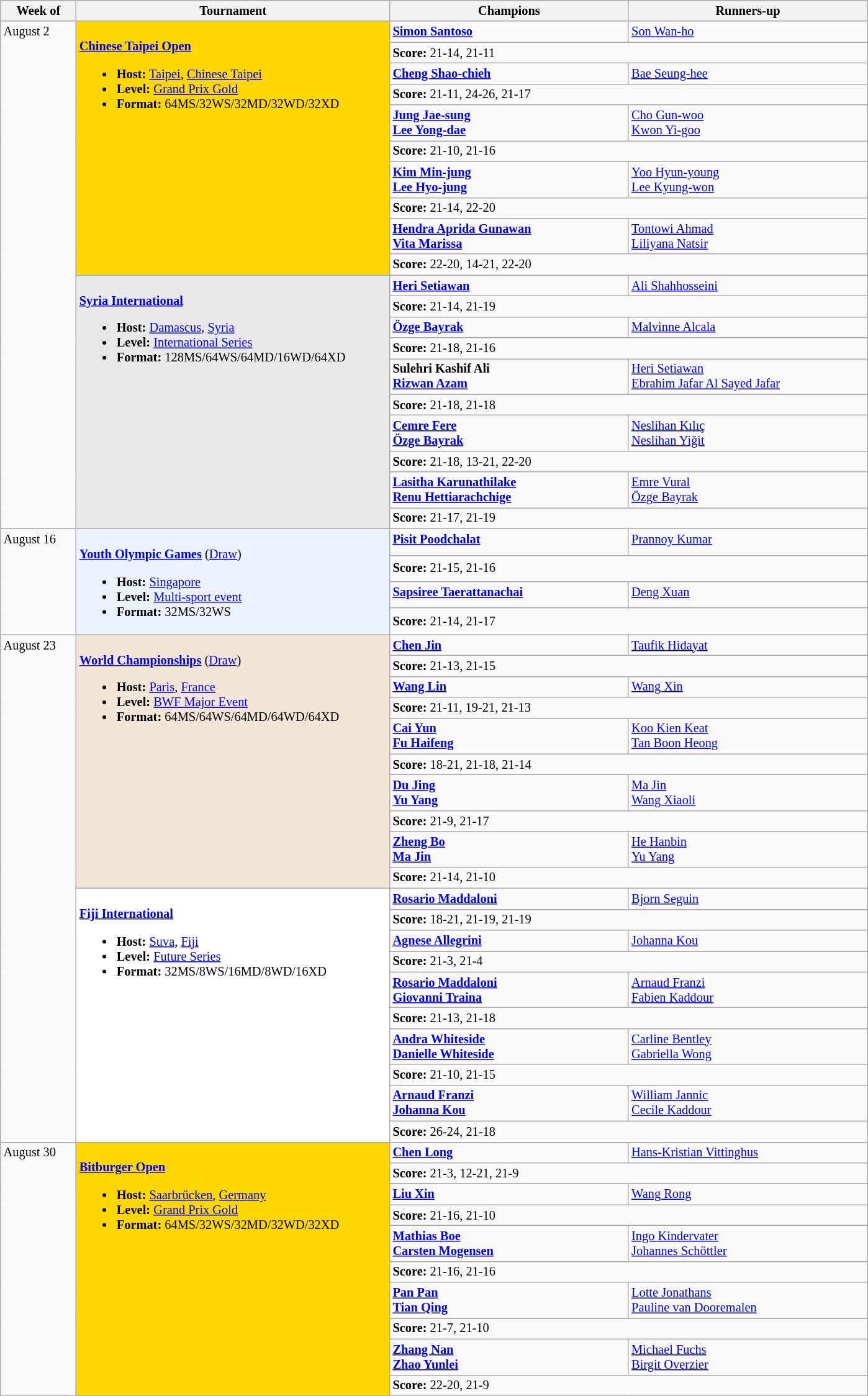<table class=wikitable style=font-size:85%>
<tr>
<th width=75>Week of</th>
<th width=330>Tournament</th>
<th width=250>Champions</th>
<th width=250>Runners-up</th>
</tr>
<tr valign=top>
<td rowspan=20>August 2</td>
<td style="background:#FFD700;" rowspan="10"><br> <strong><a href='#'>Chinese Taipei Open</a></strong><ul><li><strong>Host:</strong> <a href='#'>Taipei</a>, <a href='#'>Chinese Taipei</a></li><li><strong>Level:</strong> <a href='#'>Grand Prix Gold</a></li><li><strong>Format:</strong> 64MS/32WS/32MD/32WD/32XD</li></ul></td>
<td><strong> <a href='#'>Simon Santoso</a></strong></td>
<td> <a href='#'>Son Wan-ho</a></td>
</tr>
<tr>
<td colspan=2><strong>Score:</strong> 21-14, 21-11</td>
</tr>
<tr valign=top>
<td><strong> <a href='#'>Cheng Shao-chieh</a></strong></td>
<td> <a href='#'>Bae Seung-hee</a></td>
</tr>
<tr>
<td colspan=2><strong>Score:</strong> 21-11, 24-26, 21-17</td>
</tr>
<tr valign=top>
<td><strong> <a href='#'>Jung Jae-sung</a><br> <a href='#'>Lee Yong-dae</a></strong></td>
<td> <a href='#'>Cho Gun-woo</a><br> <a href='#'>Kwon Yi-goo</a></td>
</tr>
<tr>
<td colspan=2><strong>Score:</strong> 21-10, 21-16</td>
</tr>
<tr valign=top>
<td><strong> <a href='#'>Kim Min-jung</a><br> <a href='#'>Lee Hyo-jung</a></strong></td>
<td> <a href='#'>Yoo Hyun-young</a><br> <a href='#'>Lee Kyung-won</a></td>
</tr>
<tr>
<td colspan=2><strong>Score:</strong> 21-14, 22-20</td>
</tr>
<tr valign=top>
<td><strong> <a href='#'>Hendra Aprida Gunawan</a><br> <a href='#'>Vita Marissa</a></strong></td>
<td> <a href='#'>Tontowi Ahmad</a><br> <a href='#'>Liliyana Natsir</a></td>
</tr>
<tr>
<td colspan=2><strong>Score:</strong> 22-20, 14-21, 22-20</td>
</tr>
<tr valign=top>
<td style="background:#E9E9E9;" rowspan="10"><br> <strong><a href='#'>Syria International</a></strong><ul><li><strong>Host:</strong> <a href='#'>Damascus</a>, <a href='#'>Syria</a></li><li><strong>Level:</strong> <a href='#'>International Series</a></li><li><strong>Format:</strong> 128MS/64WS/64MD/16WD/64XD</li></ul></td>
<td><strong> <a href='#'>Heri Setiawan</a></strong></td>
<td> <a href='#'>Ali Shahhosseini</a></td>
</tr>
<tr>
<td colspan=2><strong>Score:</strong> 21-14, 21-19</td>
</tr>
<tr valign=top>
<td><strong> <a href='#'>Özge Bayrak</a></strong></td>
<td> <a href='#'>Malvinne Alcala</a></td>
</tr>
<tr>
<td colspan=2><strong>Score:</strong> 21-18, 21-16</td>
</tr>
<tr valign=top>
<td><strong> Sulehri Kashif Ali<br> <a href='#'>Rizwan Azam</a></strong></td>
<td> <a href='#'>Heri Setiawan</a><br> <a href='#'>Ebrahim Jafar Al Sayed Jafar</a></td>
</tr>
<tr>
<td colspan=2><strong>Score:</strong> 21-18, 21-18</td>
</tr>
<tr valign=top>
<td><strong> <a href='#'>Cemre Fere</a><br> <a href='#'>Özge Bayrak</a></strong></td>
<td> <a href='#'>Neslihan Kılıç</a><br> <a href='#'>Neslihan Yiğit</a></td>
</tr>
<tr>
<td colspan=2><strong>Score:</strong> 21-18, 13-21, 22-20</td>
</tr>
<tr valign=top>
<td><strong> <a href='#'>Lasitha Karunathilake</a><br> <a href='#'>Renu Hettiarachchige</a></strong></td>
<td> <a href='#'>Emre Vural</a><br> <a href='#'>Özge Bayrak</a></td>
</tr>
<tr>
<td colspan=2><strong>Score:</strong> 21-17, 21-19</td>
</tr>
<tr valign=top>
<td rowspan=4>August 16</td>
<td style="background:#ECF2FF;" rowspan="4"><br> <strong><a href='#'>Youth Olympic Games</a></strong> (<a href='#'>Draw</a>)<ul><li><strong>Host:</strong> <a href='#'>Singapore</a></li><li><strong>Level:</strong> <a href='#'>Multi-sport event</a></li><li><strong>Format:</strong> 32MS/32WS</li></ul></td>
<td><strong> <a href='#'>Pisit Poodchalat</a></strong></td>
<td> <a href='#'>Prannoy Kumar</a></td>
</tr>
<tr>
<td colspan=2><strong>Score:</strong> 21-15, 21-16</td>
</tr>
<tr valign=top>
<td><strong> <a href='#'>Sapsiree Taerattanachai</a></strong></td>
<td> <a href='#'>Deng Xuan</a></td>
</tr>
<tr>
<td colspan=2><strong>Score:</strong> 21-14, 21-17</td>
</tr>
<tr valign=top>
<td rowspan=20>August 23</td>
<td style="background:#F3E6D7;" rowspan="10"><br> <strong><a href='#'>World Championships</a></strong> (<a href='#'>Draw</a>)<ul><li><strong>Host:</strong> <a href='#'>Paris</a>, <a href='#'>France</a></li><li><strong>Level:</strong> <a href='#'>BWF Major Event</a></li><li><strong>Format:</strong> 64MS/64WS/64MD/64WD/64XD</li></ul></td>
<td><strong> <a href='#'>Chen Jin</a></strong></td>
<td> <a href='#'>Taufik Hidayat</a></td>
</tr>
<tr>
<td colspan=2><strong>Score:</strong> 21-13, 21-15</td>
</tr>
<tr valign=top>
<td><strong> <a href='#'>Wang Lin</a></strong></td>
<td> <a href='#'>Wang Xin</a></td>
</tr>
<tr>
<td colspan=2><strong>Score:</strong> 21-11, 19-21, 21-13</td>
</tr>
<tr valign=top>
<td><strong> <a href='#'>Cai Yun</a><br> <a href='#'>Fu Haifeng</a></strong></td>
<td> <a href='#'>Koo Kien Keat</a><br> <a href='#'>Tan Boon Heong</a></td>
</tr>
<tr>
<td colspan=2><strong>Score:</strong> 18-21, 21-18, 21-14</td>
</tr>
<tr valign=top>
<td><strong> <a href='#'>Du Jing</a><br> <a href='#'>Yu Yang</a></strong></td>
<td> <a href='#'>Ma Jin</a><br> <a href='#'>Wang Xiaoli</a></td>
</tr>
<tr>
<td colspan=2><strong>Score:</strong> 21-9, 21-17</td>
</tr>
<tr valign=top>
<td><strong> <a href='#'>Zheng Bo</a><br> <a href='#'>Ma Jin</a></strong></td>
<td> <a href='#'>He Hanbin</a><br> <a href='#'>Yu Yang</a></td>
</tr>
<tr>
<td colspan=2><strong>Score:</strong> 21-14, 21-10</td>
</tr>
<tr valign=top>
<td style="background:#FFFFFF;" rowspan="10"><br> <strong><a href='#'>Fiji International</a></strong><ul><li><strong>Host:</strong> <a href='#'>Suva</a>, <a href='#'>Fiji</a></li><li><strong>Level:</strong> <a href='#'>Future Series</a></li><li><strong>Format:</strong> 32MS/8WS/16MD/8WD/16XD</li></ul></td>
<td><strong> <a href='#'>Rosario Maddaloni</a></strong></td>
<td> <a href='#'>Bjorn Seguin</a></td>
</tr>
<tr>
<td colspan=2><strong>Score:</strong> 18-21, 21-19, 21-19</td>
</tr>
<tr valign=top>
<td><strong> <a href='#'>Agnese Allegrini</a></strong></td>
<td> <a href='#'>Johanna Kou</a></td>
</tr>
<tr>
<td colspan=2><strong>Score:</strong> 21-3, 21-4</td>
</tr>
<tr valign=top>
<td><strong> <a href='#'>Rosario Maddaloni</a><br> <a href='#'>Giovanni Traina</a></strong></td>
<td> <a href='#'>Arnaud Franzi</a><br> <a href='#'>Fabien Kaddour</a></td>
</tr>
<tr>
<td colspan=2><strong>Score:</strong> 21-13, 21-18</td>
</tr>
<tr valign=top>
<td><strong> <a href='#'>Andra Whiteside</a><br> <a href='#'>Danielle Whiteside</a></strong></td>
<td> <a href='#'>Carline Bentley</a><br> <a href='#'>Gabriella Wong</a></td>
</tr>
<tr>
<td colspan=2><strong>Score:</strong> 21-10, 21-15</td>
</tr>
<tr valign=top>
<td><strong> <a href='#'>Arnaud Franzi</a><br> <a href='#'>Johanna Kou</a></strong></td>
<td> <a href='#'>William Jannic</a><br> <a href='#'>Cecile Kaddour</a></td>
</tr>
<tr>
<td colspan=2><strong>Score:</strong> 26-24, 21-18</td>
</tr>
<tr valign=top>
<td rowspan=10>August 30</td>
<td style="background:#FFD700;" rowspan="10"><br> <strong><a href='#'>Bitburger Open</a></strong><ul><li><strong>Host:</strong> <a href='#'>Saarbrücken</a>, <a href='#'>Germany</a></li><li><strong>Level:</strong> <a href='#'>Grand Prix Gold</a></li><li><strong>Format:</strong> 64MS/32WS/32MD/32WD/32XD</li></ul></td>
<td><strong> <a href='#'>Chen Long</a></strong></td>
<td> <a href='#'>Hans-Kristian Vittinghus</a></td>
</tr>
<tr>
<td colspan=2><strong>Score:</strong> 21-3, 12-21, 21-9</td>
</tr>
<tr valign=top>
<td><strong> <a href='#'>Liu Xin</a></strong></td>
<td> <a href='#'>Wang Rong</a></td>
</tr>
<tr>
<td colspan=2><strong>Score:</strong> 21-16, 21-10</td>
</tr>
<tr valign=top>
<td><strong> <a href='#'>Mathias Boe</a><br> <a href='#'>Carsten Mogensen</a></strong></td>
<td> <a href='#'>Ingo Kindervater</a><br> <a href='#'>Johannes Schöttler</a></td>
</tr>
<tr>
<td colspan=2><strong>Score:</strong> 21-16, 21-16</td>
</tr>
<tr valign=top>
<td><strong> <a href='#'>Pan Pan</a><br> <a href='#'>Tian Qing</a></strong></td>
<td> <a href='#'>Lotte Jonathans</a><br> <a href='#'>Pauline van Dooremalen</a></td>
</tr>
<tr>
<td colspan=2><strong>Score:</strong> 21-7, 21-10</td>
</tr>
<tr valign=top>
<td><strong> <a href='#'>Zhang Nan</a><br> <a href='#'>Zhao Yunlei</a></strong></td>
<td> <a href='#'>Michael Fuchs</a><br> <a href='#'>Birgit Overzier</a></td>
</tr>
<tr>
<td colspan=2><strong>Score:</strong> 22-20, 21-9</td>
</tr>
</table>
